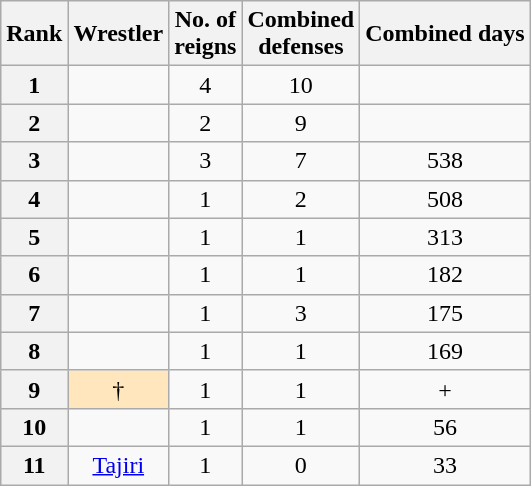<table class="wikitable sortable" style="text-align: center">
<tr>
<th>Rank</th>
<th>Wrestler</th>
<th>No. of<br>reigns</th>
<th>Combined <br>defenses</th>
<th>Combined days</th>
</tr>
<tr>
<th>1</th>
<td></td>
<td>4</td>
<td>10</td>
<td></td>
</tr>
<tr>
<th>2</th>
<td></td>
<td>2</td>
<td>9</td>
<td></td>
</tr>
<tr>
<th>3</th>
<td></td>
<td>3</td>
<td>7</td>
<td>538</td>
</tr>
<tr>
<th>4</th>
<td></td>
<td>1</td>
<td>2</td>
<td>508</td>
</tr>
<tr>
<th>5</th>
<td></td>
<td>1</td>
<td>1</td>
<td>313</td>
</tr>
<tr>
<th>6</th>
<td></td>
<td>1</td>
<td>1</td>
<td>182</td>
</tr>
<tr>
<th>7</th>
<td></td>
<td>1</td>
<td>3</td>
<td>175</td>
</tr>
<tr>
<th>8</th>
<td></td>
<td>1</td>
<td>1</td>
<td>169</td>
</tr>
<tr>
<th>9</th>
<td style="background-color:#FFE6BD"> †</td>
<td>1</td>
<td>1</td>
<td>+</td>
</tr>
<tr>
<th>10</th>
<td></td>
<td>1</td>
<td>1</td>
<td>56</td>
</tr>
<tr>
<th>11</th>
<td><a href='#'>Tajiri</a></td>
<td>1</td>
<td>0</td>
<td>33</td>
</tr>
</table>
